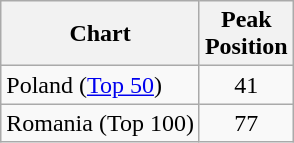<table class="wikitable sortable">
<tr>
<th align="center">Chart</th>
<th align="center">Peak<br>Position</th>
</tr>
<tr>
<td align="left">Poland (<a href='#'>Top 50</a>)</td>
<td align="center">41</td>
</tr>
<tr>
<td align="left">Romania (Top 100)</td>
<td align="center">77</td>
</tr>
</table>
